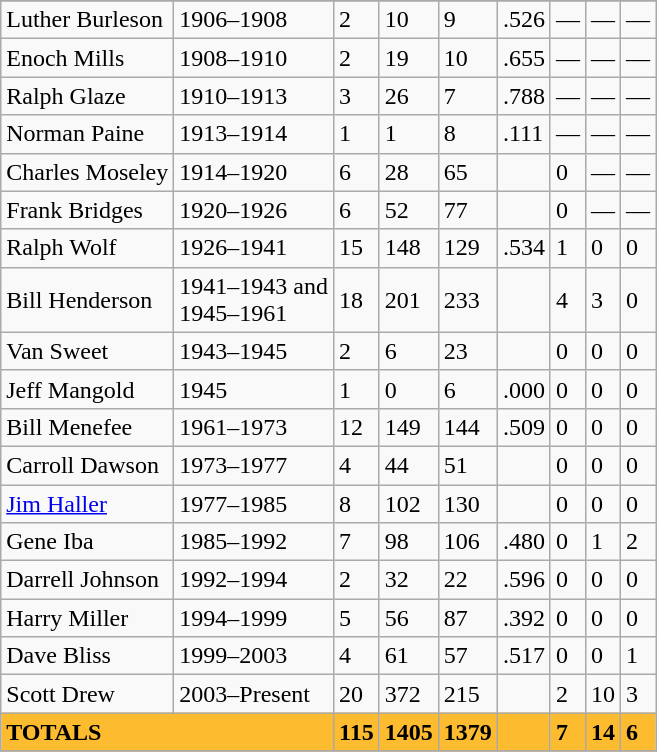<table class="wikitable sortable" align="center">
<tr>
</tr>
<tr>
<td>Luther Burleson</td>
<td>1906–1908</td>
<td>2</td>
<td>10</td>
<td>9</td>
<td>.526</td>
<td>—</td>
<td>—</td>
<td>—</td>
</tr>
<tr>
<td>Enoch Mills</td>
<td>1908–1910</td>
<td>2</td>
<td>19</td>
<td>10</td>
<td>.655</td>
<td>—</td>
<td>—</td>
<td>—</td>
</tr>
<tr>
<td>Ralph Glaze</td>
<td>1910–1913</td>
<td>3</td>
<td>26</td>
<td>7</td>
<td>.788</td>
<td>—</td>
<td>—</td>
<td>—</td>
</tr>
<tr>
<td>Norman Paine</td>
<td>1913–1914</td>
<td>1</td>
<td>1</td>
<td>8</td>
<td>.111</td>
<td>—</td>
<td>—</td>
<td>—</td>
</tr>
<tr>
<td>Charles Moseley</td>
<td>1914–1920</td>
<td>6</td>
<td>28</td>
<td>65</td>
<td></td>
<td>0</td>
<td>—</td>
<td>—</td>
</tr>
<tr>
<td>Frank Bridges</td>
<td>1920–1926</td>
<td>6</td>
<td>52</td>
<td>77</td>
<td></td>
<td>0</td>
<td>—</td>
<td>—</td>
</tr>
<tr>
<td>Ralph Wolf</td>
<td>1926–1941</td>
<td>15</td>
<td>148</td>
<td>129</td>
<td>.534</td>
<td>1</td>
<td>0</td>
<td>0</td>
</tr>
<tr>
<td>Bill Henderson</td>
<td>1941–1943 and<br>1945–1961</td>
<td>18</td>
<td>201</td>
<td>233</td>
<td></td>
<td>4</td>
<td>3</td>
<td>0</td>
</tr>
<tr>
<td>Van Sweet</td>
<td>1943–1945</td>
<td>2</td>
<td>6</td>
<td>23</td>
<td></td>
<td>0</td>
<td>0</td>
<td>0</td>
</tr>
<tr>
<td>Jeff Mangold</td>
<td>1945</td>
<td>1</td>
<td>0</td>
<td>6</td>
<td>.000</td>
<td>0</td>
<td>0</td>
<td>0</td>
</tr>
<tr>
<td>Bill Menefee</td>
<td>1961–1973</td>
<td>12</td>
<td>149</td>
<td>144</td>
<td>.509</td>
<td>0</td>
<td>0</td>
<td>0</td>
</tr>
<tr>
<td>Carroll Dawson</td>
<td>1973–1977</td>
<td>4</td>
<td>44</td>
<td>51</td>
<td></td>
<td>0</td>
<td>0</td>
<td>0</td>
</tr>
<tr>
<td><a href='#'>Jim Haller</a></td>
<td>1977–1985</td>
<td>8</td>
<td>102</td>
<td>130</td>
<td></td>
<td>0</td>
<td>0</td>
<td>0</td>
</tr>
<tr>
<td>Gene Iba</td>
<td>1985–1992</td>
<td>7</td>
<td>98</td>
<td>106</td>
<td>.480</td>
<td>0</td>
<td>1</td>
<td>2</td>
</tr>
<tr>
<td>Darrell Johnson</td>
<td>1992–1994</td>
<td>2</td>
<td>32</td>
<td>22</td>
<td>.596</td>
<td>0</td>
<td>0</td>
<td>0</td>
</tr>
<tr>
<td>Harry Miller</td>
<td>1994–1999</td>
<td>5</td>
<td>56</td>
<td>87</td>
<td>.392</td>
<td>0</td>
<td>0</td>
<td>0</td>
</tr>
<tr>
<td>Dave Bliss</td>
<td>1999–2003</td>
<td>4</td>
<td>61</td>
<td>57</td>
<td>.517</td>
<td>0</td>
<td>0</td>
<td>1</td>
</tr>
<tr>
<td>Scott Drew</td>
<td>2003–Present</td>
<td>20</td>
<td>372</td>
<td>215</td>
<td></td>
<td>2</td>
<td>10</td>
<td>3</td>
</tr>
<tr>
<td colspan=2 style="font-weight:bold" bgcolor="#FDBB2F">TOTALS</td>
<td style="font-weight:bold" bgcolor="#FDBB2F">115</td>
<td style="font-weight:bold" bgcolor="#FDBB2F">1405</td>
<td style="font-weight:bold" bgcolor="#FDBB2F">1379</td>
<td style="font-weight:bold" bgcolor="#FDBB2F"></td>
<td style="font-weight:bold" bgcolor="#FDBB2F">7</td>
<td style="font-weight:bold" bgcolor="#FDBB2F">14</td>
<td style="font-weight:bold" bgcolor="#FDBB2F">6</td>
</tr>
<tr class="sortbottom" style="font-weight:bold">
</tr>
</table>
